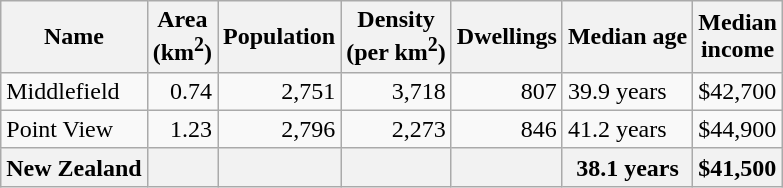<table class="wikitable">
<tr>
<th>Name</th>
<th>Area<br>(km<sup>2</sup>)</th>
<th>Population</th>
<th>Density<br>(per km<sup>2</sup>)</th>
<th>Dwellings</th>
<th>Median age</th>
<th>Median<br>income</th>
</tr>
<tr>
<td>Middlefield</td>
<td style="text-align:right;">0.74</td>
<td style="text-align:right;">2,751</td>
<td style="text-align:right;">3,718</td>
<td style="text-align:right;">807</td>
<td>39.9 years</td>
<td>$42,700</td>
</tr>
<tr>
<td>Point View</td>
<td style="text-align:right;">1.23</td>
<td style="text-align:right;">2,796</td>
<td style="text-align:right;">2,273</td>
<td style="text-align:right;">846</td>
<td>41.2 years</td>
<td>$44,900</td>
</tr>
<tr>
<th>New Zealand</th>
<th></th>
<th></th>
<th></th>
<th></th>
<th>38.1 years</th>
<th style="text-align:left;">$41,500</th>
</tr>
</table>
